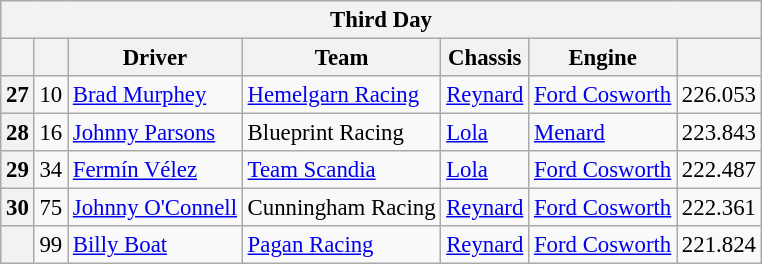<table class="wikitable" style="font-size:95%;">
<tr>
<th colspan=7>Third Day</th>
</tr>
<tr>
<th></th>
<th></th>
<th>Driver</th>
<th>Team</th>
<th>Chassis</th>
<th>Engine</th>
<th></th>
</tr>
<tr>
<th scope="row">27</th>
<td style="text-align:center;">10</td>
<td> <a href='#'>Brad Murphey</a> <strong></strong></td>
<td><a href='#'>Hemelgarn Racing</a></td>
<td><a href='#'>Reynard</a></td>
<td><a href='#'>Ford Cosworth</a></td>
<td style="text-align:center;">226.053</td>
</tr>
<tr>
<th scope="row">28</th>
<td style="text-align:center;">16</td>
<td> <a href='#'>Johnny Parsons</a></td>
<td>Blueprint Racing</td>
<td><a href='#'>Lola</a></td>
<td><a href='#'>Menard</a></td>
<td style="text-align:center;">223.843</td>
</tr>
<tr>
<th scope="row">29</th>
<td style="text-align:center;">34</td>
<td> <a href='#'>Fermín Vélez</a> <strong></strong></td>
<td><a href='#'>Team Scandia</a></td>
<td><a href='#'>Lola</a></td>
<td><a href='#'>Ford Cosworth</a></td>
<td style="text-align:center;">222.487</td>
</tr>
<tr>
<th scope="row">30</th>
<td style="text-align:center;">75</td>
<td> <a href='#'>Johnny O'Connell</a> <strong></strong></td>
<td>Cunningham Racing</td>
<td><a href='#'>Reynard</a></td>
<td><a href='#'>Ford Cosworth</a></td>
<td style="text-align:center;">222.361</td>
</tr>
<tr>
<th scope="row"></th>
<td style="text-align:center;">99</td>
<td> <a href='#'>Billy Boat</a> <strong></strong></td>
<td><a href='#'>Pagan Racing</a></td>
<td><a href='#'>Reynard</a></td>
<td><a href='#'>Ford Cosworth</a></td>
<td style="text-align:center;">221.824</td>
</tr>
</table>
